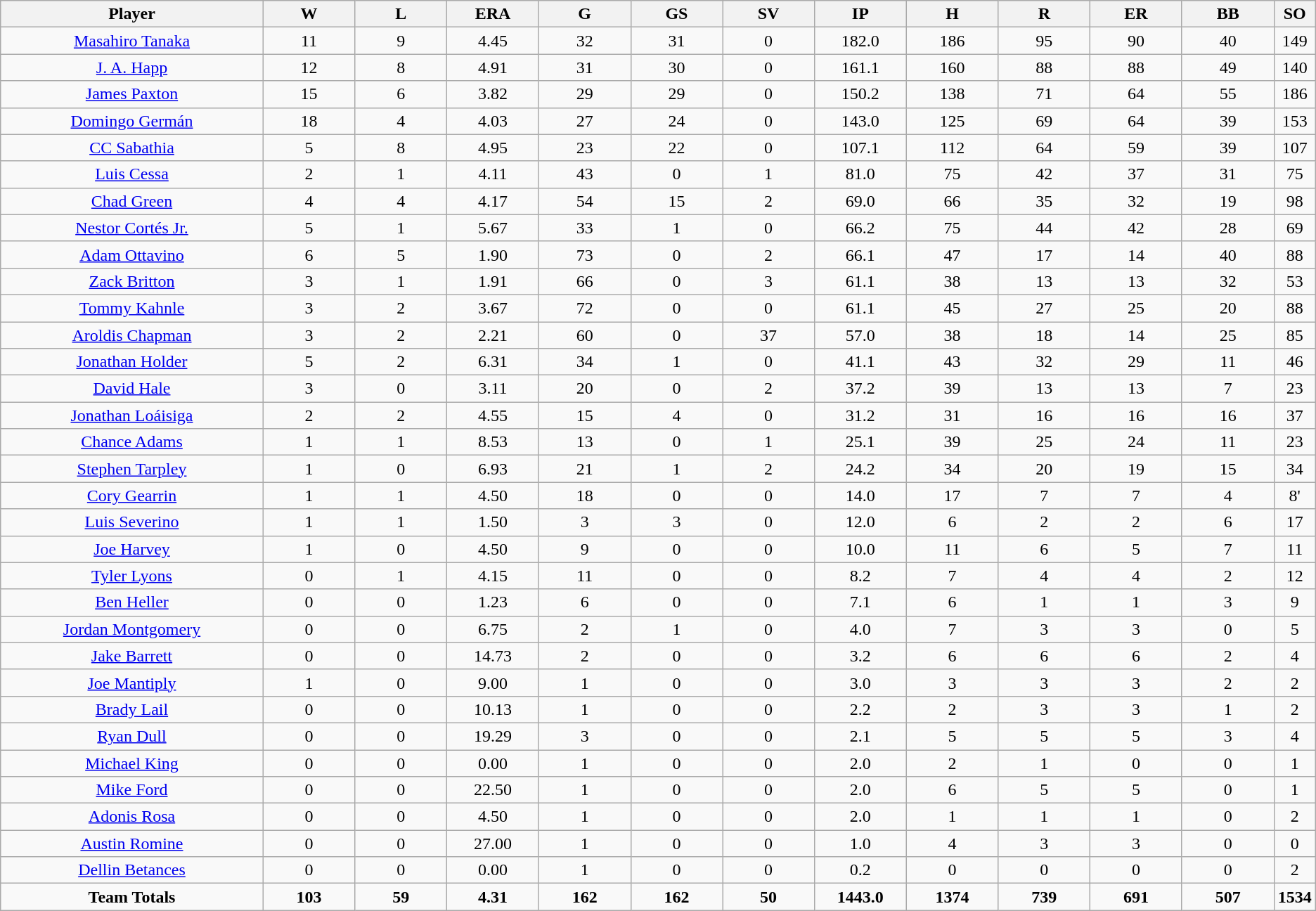<table class=wikitable style="text-align:center">
<tr>
<th bgcolor=#DDDDFF; width="20%">Player</th>
<th bgcolor=#DDDDFF; width="7%">W</th>
<th bgcolor=#DDDDFF; width="7%">L</th>
<th bgcolor=#DDDDFF; width="7%">ERA</th>
<th bgcolor=#DDDDFF; width="7%">G</th>
<th bgcolor=#DDDDFF; width="7%">GS</th>
<th bgcolor=#DDDDFF; width="7%">SV</th>
<th bgcolor=#DDDDFF; width="7%">IP</th>
<th bgcolor=#DDDDFF; width="7%">H</th>
<th bgcolor=#DDDDFF; width="7%">R</th>
<th bgcolor=#DDDDFF; width="7%">ER</th>
<th bgcolor=#DDDDFF; width="7%">BB</th>
<th bgcolor=#DDDDFF; width="7%">SO</th>
</tr>
<tr>
<td><a href='#'>Masahiro Tanaka</a></td>
<td>11</td>
<td>9</td>
<td>4.45</td>
<td>32</td>
<td>31</td>
<td>0</td>
<td>182.0</td>
<td>186</td>
<td>95</td>
<td>90</td>
<td>40</td>
<td>149</td>
</tr>
<tr>
<td><a href='#'>J. A. Happ</a></td>
<td>12</td>
<td>8</td>
<td>4.91</td>
<td>31</td>
<td>30</td>
<td>0</td>
<td>161.1</td>
<td>160</td>
<td>88</td>
<td>88</td>
<td>49</td>
<td>140</td>
</tr>
<tr>
<td><a href='#'>James Paxton</a></td>
<td>15</td>
<td>6</td>
<td>3.82</td>
<td>29</td>
<td>29</td>
<td>0</td>
<td>150.2</td>
<td>138</td>
<td>71</td>
<td>64</td>
<td>55</td>
<td>186</td>
</tr>
<tr>
<td><a href='#'>Domingo Germán</a></td>
<td>18</td>
<td>4</td>
<td>4.03</td>
<td>27</td>
<td>24</td>
<td>0</td>
<td>143.0</td>
<td>125</td>
<td>69</td>
<td>64</td>
<td>39</td>
<td>153</td>
</tr>
<tr>
<td><a href='#'>CC Sabathia</a></td>
<td>5</td>
<td>8</td>
<td>4.95</td>
<td>23</td>
<td>22</td>
<td>0</td>
<td>107.1</td>
<td>112</td>
<td>64</td>
<td>59</td>
<td>39</td>
<td>107</td>
</tr>
<tr>
<td><a href='#'>Luis Cessa</a></td>
<td>2</td>
<td>1</td>
<td>4.11</td>
<td>43</td>
<td>0</td>
<td>1</td>
<td>81.0</td>
<td>75</td>
<td>42</td>
<td>37</td>
<td>31</td>
<td>75</td>
</tr>
<tr>
<td><a href='#'>Chad Green</a></td>
<td>4</td>
<td>4</td>
<td>4.17</td>
<td>54</td>
<td>15</td>
<td>2</td>
<td>69.0</td>
<td>66</td>
<td>35</td>
<td>32</td>
<td>19</td>
<td>98</td>
</tr>
<tr>
<td><a href='#'>Nestor Cortés Jr.</a></td>
<td>5</td>
<td>1</td>
<td>5.67</td>
<td>33</td>
<td>1</td>
<td>0</td>
<td>66.2</td>
<td>75</td>
<td>44</td>
<td>42</td>
<td>28</td>
<td>69</td>
</tr>
<tr>
<td><a href='#'>Adam Ottavino</a></td>
<td>6</td>
<td>5</td>
<td>1.90</td>
<td>73</td>
<td>0</td>
<td>2</td>
<td>66.1</td>
<td>47</td>
<td>17</td>
<td>14</td>
<td>40</td>
<td>88</td>
</tr>
<tr>
<td><a href='#'>Zack Britton</a></td>
<td>3</td>
<td>1</td>
<td>1.91</td>
<td>66</td>
<td>0</td>
<td>3</td>
<td>61.1</td>
<td>38</td>
<td>13</td>
<td>13</td>
<td>32</td>
<td>53</td>
</tr>
<tr>
<td><a href='#'>Tommy Kahnle</a></td>
<td>3</td>
<td>2</td>
<td>3.67</td>
<td>72</td>
<td>0</td>
<td>0</td>
<td>61.1</td>
<td>45</td>
<td>27</td>
<td>25</td>
<td>20</td>
<td>88</td>
</tr>
<tr>
<td><a href='#'>Aroldis Chapman</a></td>
<td>3</td>
<td>2</td>
<td>2.21</td>
<td>60</td>
<td>0</td>
<td>37</td>
<td>57.0</td>
<td>38</td>
<td>18</td>
<td>14</td>
<td>25</td>
<td>85</td>
</tr>
<tr>
<td><a href='#'>Jonathan Holder</a></td>
<td>5</td>
<td>2</td>
<td>6.31</td>
<td>34</td>
<td>1</td>
<td>0</td>
<td>41.1</td>
<td>43</td>
<td>32</td>
<td>29</td>
<td>11</td>
<td>46</td>
</tr>
<tr>
<td><a href='#'>David Hale</a></td>
<td>3</td>
<td>0</td>
<td>3.11</td>
<td>20</td>
<td>0</td>
<td>2</td>
<td>37.2</td>
<td>39</td>
<td>13</td>
<td>13</td>
<td>7</td>
<td>23</td>
</tr>
<tr>
<td><a href='#'>Jonathan Loáisiga</a></td>
<td>2</td>
<td>2</td>
<td>4.55</td>
<td>15</td>
<td>4</td>
<td>0</td>
<td>31.2</td>
<td>31</td>
<td>16</td>
<td>16</td>
<td>16</td>
<td>37</td>
</tr>
<tr>
<td><a href='#'>Chance Adams</a></td>
<td>1</td>
<td>1</td>
<td>8.53</td>
<td>13</td>
<td>0</td>
<td>1</td>
<td>25.1</td>
<td>39</td>
<td>25</td>
<td>24</td>
<td>11</td>
<td>23</td>
</tr>
<tr>
<td><a href='#'>Stephen Tarpley</a></td>
<td>1</td>
<td>0</td>
<td>6.93</td>
<td>21</td>
<td>1</td>
<td>2</td>
<td>24.2</td>
<td>34</td>
<td>20</td>
<td>19</td>
<td>15</td>
<td>34</td>
</tr>
<tr>
<td><a href='#'>Cory Gearrin</a></td>
<td>1</td>
<td>1</td>
<td>4.50</td>
<td>18</td>
<td>0</td>
<td>0</td>
<td>14.0</td>
<td>17</td>
<td>7</td>
<td>7</td>
<td>4</td>
<td>8'</td>
</tr>
<tr>
<td><a href='#'>Luis Severino</a></td>
<td>1</td>
<td>1</td>
<td>1.50</td>
<td>3</td>
<td>3</td>
<td>0</td>
<td>12.0</td>
<td>6</td>
<td>2</td>
<td>2</td>
<td>6</td>
<td>17</td>
</tr>
<tr>
<td><a href='#'>Joe Harvey</a></td>
<td>1</td>
<td>0</td>
<td>4.50</td>
<td>9</td>
<td>0</td>
<td>0</td>
<td>10.0</td>
<td>11</td>
<td>6</td>
<td>5</td>
<td>7</td>
<td>11</td>
</tr>
<tr>
<td><a href='#'>Tyler Lyons</a></td>
<td>0</td>
<td>1</td>
<td>4.15</td>
<td>11</td>
<td>0</td>
<td>0</td>
<td>8.2</td>
<td>7</td>
<td>4</td>
<td>4</td>
<td>2</td>
<td>12</td>
</tr>
<tr>
<td><a href='#'>Ben Heller</a></td>
<td>0</td>
<td>0</td>
<td>1.23</td>
<td>6</td>
<td>0</td>
<td>0</td>
<td>7.1</td>
<td>6</td>
<td>1</td>
<td>1</td>
<td>3</td>
<td>9</td>
</tr>
<tr>
<td><a href='#'>Jordan Montgomery</a></td>
<td>0</td>
<td>0</td>
<td>6.75</td>
<td>2</td>
<td>1</td>
<td>0</td>
<td>4.0</td>
<td>7</td>
<td>3</td>
<td>3</td>
<td>0</td>
<td>5</td>
</tr>
<tr>
<td><a href='#'>Jake Barrett</a></td>
<td>0</td>
<td>0</td>
<td>14.73</td>
<td>2</td>
<td>0</td>
<td>0</td>
<td>3.2</td>
<td>6</td>
<td>6</td>
<td>6</td>
<td>2</td>
<td>4</td>
</tr>
<tr>
<td><a href='#'>Joe Mantiply</a></td>
<td>1</td>
<td>0</td>
<td>9.00</td>
<td>1</td>
<td>0</td>
<td>0</td>
<td>3.0</td>
<td>3</td>
<td>3</td>
<td>3</td>
<td>2</td>
<td>2</td>
</tr>
<tr>
<td><a href='#'>Brady Lail</a></td>
<td>0</td>
<td>0</td>
<td>10.13</td>
<td>1</td>
<td>0</td>
<td>0</td>
<td>2.2</td>
<td>2</td>
<td>3</td>
<td>3</td>
<td>1</td>
<td>2</td>
</tr>
<tr>
<td><a href='#'>Ryan Dull</a></td>
<td>0</td>
<td>0</td>
<td>19.29</td>
<td>3</td>
<td>0</td>
<td>0</td>
<td>2.1</td>
<td>5</td>
<td>5</td>
<td>5</td>
<td>3</td>
<td>4</td>
</tr>
<tr>
<td><a href='#'>Michael King</a></td>
<td>0</td>
<td>0</td>
<td>0.00</td>
<td>1</td>
<td>0</td>
<td>0</td>
<td>2.0</td>
<td>2</td>
<td>1</td>
<td>0</td>
<td>0</td>
<td>1</td>
</tr>
<tr>
<td><a href='#'>Mike Ford</a></td>
<td>0</td>
<td>0</td>
<td>22.50</td>
<td>1</td>
<td>0</td>
<td>0</td>
<td>2.0</td>
<td>6</td>
<td>5</td>
<td>5</td>
<td>0</td>
<td>1</td>
</tr>
<tr>
<td><a href='#'>Adonis Rosa</a></td>
<td>0</td>
<td>0</td>
<td>4.50</td>
<td>1</td>
<td>0</td>
<td>0</td>
<td>2.0</td>
<td>1</td>
<td>1</td>
<td>1</td>
<td>0</td>
<td>2</td>
</tr>
<tr>
<td><a href='#'>Austin Romine</a></td>
<td>0</td>
<td>0</td>
<td>27.00</td>
<td>1</td>
<td>0</td>
<td>0</td>
<td>1.0</td>
<td>4</td>
<td>3</td>
<td>3</td>
<td>0</td>
<td>0</td>
</tr>
<tr>
<td><a href='#'>Dellin Betances</a></td>
<td>0</td>
<td>0</td>
<td>0.00</td>
<td>1</td>
<td>0</td>
<td>0</td>
<td>0.2</td>
<td>0</td>
<td>0</td>
<td>0</td>
<td>0</td>
<td>2</td>
</tr>
<tr>
<td><strong>Team Totals</strong></td>
<td><strong>103</strong></td>
<td><strong>59</strong></td>
<td><strong>4.31</strong></td>
<td><strong>162</strong></td>
<td><strong>162</strong></td>
<td><strong>50</strong></td>
<td><strong>1443.0</strong></td>
<td><strong>1374</strong></td>
<td><strong>739</strong></td>
<td><strong>691</strong></td>
<td><strong>507</strong></td>
<td><strong>1534</strong></td>
</tr>
</table>
